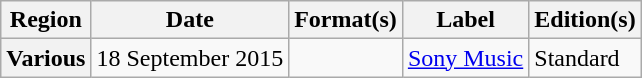<table class="wikitable plainrowheaders">
<tr>
<th scope="col">Region</th>
<th scope="col">Date</th>
<th scope="col">Format(s)</th>
<th scope="col">Label</th>
<th scope="col">Edition(s)</th>
</tr>
<tr>
<th scope="row">Various</th>
<td>18 September 2015</td>
<td></td>
<td><a href='#'>Sony Music</a></td>
<td>Standard</td>
</tr>
</table>
